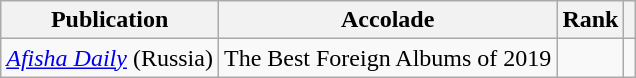<table class="sortable wikitable">
<tr>
<th>Publication</th>
<th>Accolade</th>
<th>Rank</th>
<th class="unsortable"></th>
</tr>
<tr>
<td><em><a href='#'>Afisha Daily</a></em> (Russia)</td>
<td>The Best Foreign Albums of 2019</td>
<td></td>
<td></td>
</tr>
</table>
